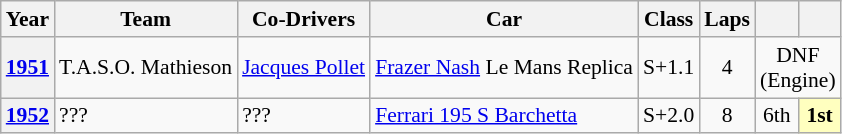<table class="wikitable" style="text-align:center; font-size:90%">
<tr>
<th>Year</th>
<th>Team</th>
<th>Co-Drivers</th>
<th>Car</th>
<th>Class</th>
<th>Laps</th>
<th></th>
<th></th>
</tr>
<tr>
<th><a href='#'>1951</a></th>
<td align=left> T.A.S.O. Mathieson</td>
<td align=left> <a href='#'>Jacques Pollet</a></td>
<td align=left><a href='#'>Frazer Nash</a> Le Mans Replica</td>
<td>S+1.1</td>
<td>4</td>
<td colspan=2>DNF<br>(Engine)</td>
</tr>
<tr>
<th><a href='#'>1952</a></th>
<td align=left>???</td>
<td align=left>???</td>
<td align=left><a href='#'>Ferrari 195 S Barchetta</a></td>
<td>S+2.0</td>
<td>8</td>
<td>6th</td>
<td style="background:#ffffbf;"><strong>1st</strong></td>
</tr>
</table>
